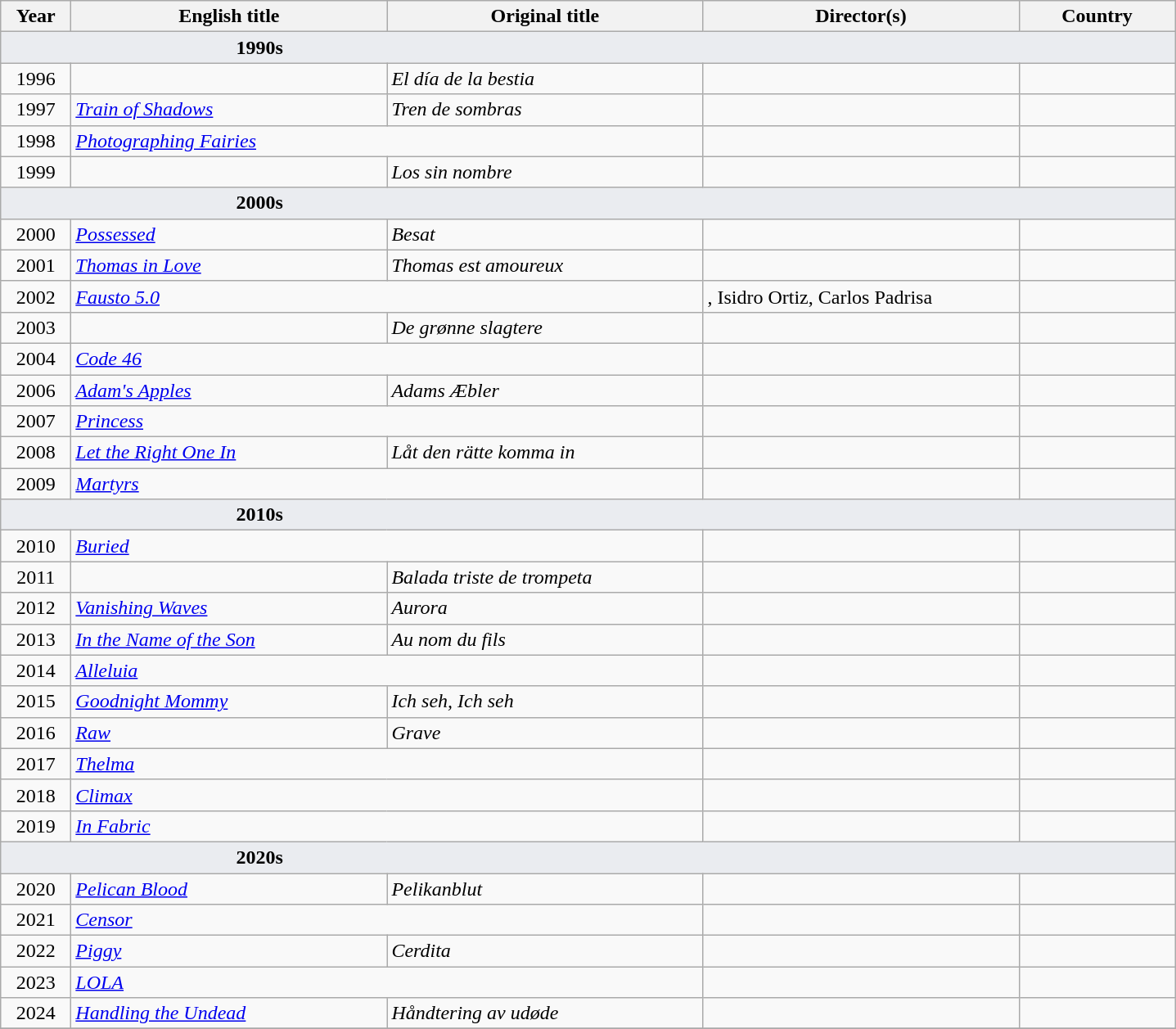<table class="wikitable sortable">
<tr>
<th scope="col" width="50">Year</th>
<th scope="col" width="250">English title</th>
<th scope="col" width="250">Original title</th>
<th scope="col" width="250">Director(s)</th>
<th scope="col" width="120">Country</th>
</tr>
<tr>
<td colspan=5 data-sort-value="ω" style="background-color:#EAECF0; font-weight:bold; padding-left:20%">1990s</td>
</tr>
<tr>
<td align="center">1996</td>
<td><em></em></td>
<td><em>El día de la bestia</em></td>
<td></td>
<td></td>
</tr>
<tr>
<td align="center">1997</td>
<td><em><a href='#'>Train of Shadows</a></em></td>
<td><em>Tren de sombras</em></td>
<td></td>
<td></td>
</tr>
<tr>
<td align="center">1998</td>
<td colspan="2"><em><a href='#'>Photographing Fairies</a></em></td>
<td></td>
<td></td>
</tr>
<tr>
<td align="center">1999</td>
<td><em></em></td>
<td><em>Los sin nombre</em></td>
<td></td>
<td></td>
</tr>
<tr>
<td colspan=5 data-sort-value="ω" style="background-color:#EAECF0; font-weight:bold; padding-left:20%">2000s</td>
</tr>
<tr>
<td align="center">2000</td>
<td><em><a href='#'>Possessed</a></em></td>
<td><em>Besat</em></td>
<td></td>
<td></td>
</tr>
<tr>
<td align="center">2001</td>
<td><em><a href='#'>Thomas in Love</a></em></td>
<td><em>Thomas est amoureux</em></td>
<td></td>
<td></td>
</tr>
<tr>
<td align="center">2002</td>
<td colspan="2"><em><a href='#'>Fausto 5.0</a></em></td>
<td>, Isidro Ortiz, Carlos Padrisa</td>
<td></td>
</tr>
<tr>
<td align="center">2003</td>
<td><em></em></td>
<td><em>De grønne slagtere</em></td>
<td></td>
<td></td>
</tr>
<tr>
<td align="center">2004</td>
<td colspan="2"><em><a href='#'>Code 46</a></em></td>
<td></td>
<td></td>
</tr>
<tr>
<td align="center">2006</td>
<td><em><a href='#'>Adam's Apples</a></em></td>
<td><em>Adams Æbler</em></td>
<td></td>
<td></td>
</tr>
<tr>
<td align="center">2007</td>
<td colspan="2"><em><a href='#'>Princess</a></em></td>
<td></td>
<td></td>
</tr>
<tr>
<td align="center">2008</td>
<td><em><a href='#'>Let the Right One In</a></em></td>
<td><em>Låt den rätte komma in</em></td>
<td></td>
<td></td>
</tr>
<tr>
<td align="center">2009</td>
<td colspan="2"><em><a href='#'>Martyrs</a></em></td>
<td></td>
<td></td>
</tr>
<tr>
<td colspan=5 data-sort-value="ω" style="background-color:#EAECF0; font-weight:bold; padding-left:20%">2010s</td>
</tr>
<tr>
<td align="center">2010</td>
<td colspan="2"><em><a href='#'>Buried</a></em></td>
<td></td>
<td></td>
</tr>
<tr>
<td align="center">2011</td>
<td><em></em></td>
<td><em>Balada triste de trompeta</em></td>
<td></td>
<td></td>
</tr>
<tr>
<td align="center">2012</td>
<td><em><a href='#'>Vanishing Waves</a></em></td>
<td><em>Aurora</em></td>
<td></td>
<td></td>
</tr>
<tr>
<td align="center">2013</td>
<td><em><a href='#'>In the Name of the Son</a></em></td>
<td><em>Au nom du fils</em></td>
<td></td>
<td></td>
</tr>
<tr>
<td align="center">2014</td>
<td colspan="2"><em><a href='#'>Alleluia</a></em></td>
<td></td>
<td></td>
</tr>
<tr>
<td align="center">2015</td>
<td><em><a href='#'>Goodnight Mommy</a></em></td>
<td><em>Ich seh, Ich seh</em></td>
<td></td>
<td></td>
</tr>
<tr>
<td align="center">2016</td>
<td><em><a href='#'>Raw</a></em></td>
<td><em>Grave</em></td>
<td></td>
<td></td>
</tr>
<tr>
<td align="center">2017</td>
<td colspan="2"><em><a href='#'>Thelma</a></em></td>
<td></td>
<td></td>
</tr>
<tr>
<td align="center">2018</td>
<td colspan="2"><em><a href='#'>Climax</a></em></td>
<td></td>
<td></td>
</tr>
<tr>
<td align="center">2019</td>
<td colspan="2"><em><a href='#'>In Fabric</a></em></td>
<td></td>
<td></td>
</tr>
<tr>
<td colspan=5 data-sort-value="ω" style="background-color:#EAECF0; font-weight:bold; padding-left:20%">2020s</td>
</tr>
<tr>
<td align="center">2020</td>
<td><em><a href='#'>Pelican Blood</a></em></td>
<td><em>Pelikanblut</em></td>
<td></td>
<td></td>
</tr>
<tr>
<td align="center">2021</td>
<td colspan="2"><em><a href='#'>Censor</a></em></td>
<td></td>
<td></td>
</tr>
<tr>
<td align="center">2022</td>
<td><em><a href='#'>Piggy</a></em></td>
<td><em>Cerdita</em></td>
<td></td>
<td></td>
</tr>
<tr>
<td align="center">2023</td>
<td colspan="2"><em><a href='#'>LOLA</a></em></td>
<td></td>
<td></td>
</tr>
<tr>
<td align="center">2024</td>
<td><em><a href='#'>Handling the Undead</a></em></td>
<td><em>Håndtering av udøde</em></td>
<td></td>
<td></td>
</tr>
<tr>
</tr>
</table>
